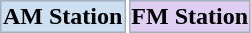<table>
<tr>
<th style="border: 1px solid #a3b0bf; cellpadding: 2px; margin: auto" bgcolor="#cedff2">AM Station</th>
<th style="border: 1px solid #a3b0bf; cellpadding: 2px; margin: auto" bgcolor="#ddcef2">FM Station</th>
</tr>
</table>
